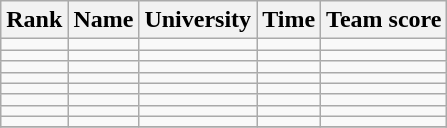<table class="wikitable sortable" style="text-align:center">
<tr>
<th>Rank</th>
<th>Name</th>
<th>University</th>
<th>Time</th>
<th>Team score</th>
</tr>
<tr>
<td></td>
<td align=left></td>
<td align="left"></td>
<td></td>
<td></td>
</tr>
<tr>
<td></td>
<td align=left></td>
<td align="left"></td>
<td></td>
<td></td>
</tr>
<tr>
<td></td>
<td align=left></td>
<td align="left"></td>
<td></td>
<td></td>
</tr>
<tr>
<td></td>
<td align=left></td>
<td align="left"></td>
<td></td>
<td></td>
</tr>
<tr>
<td></td>
<td align=left></td>
<td align="left"></td>
<td></td>
<td></td>
</tr>
<tr>
<td></td>
<td align=left></td>
<td align="left"></td>
<td></td>
<td></td>
</tr>
<tr>
<td></td>
<td align=left></td>
<td align="left"></td>
<td></td>
<td></td>
</tr>
<tr>
<td></td>
<td align="left"></td>
<td align="left"></td>
<td></td>
<td></td>
</tr>
<tr>
</tr>
</table>
